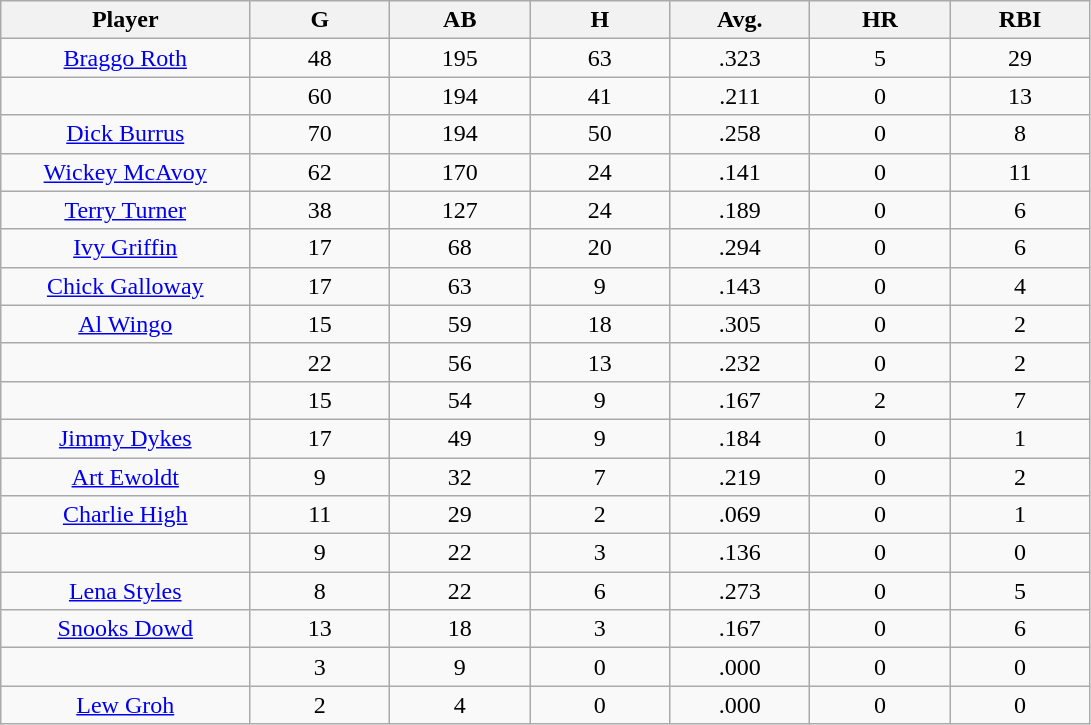<table class="wikitable sortable">
<tr>
<th bgcolor="#DDDDFF" width="16%">Player</th>
<th bgcolor="#DDDDFF" width="9%">G</th>
<th bgcolor="#DDDDFF" width="9%">AB</th>
<th bgcolor="#DDDDFF" width="9%">H</th>
<th bgcolor="#DDDDFF" width="9%">Avg.</th>
<th bgcolor="#DDDDFF" width="9%">HR</th>
<th bgcolor="#DDDDFF" width="9%">RBI</th>
</tr>
<tr align="center">
<td><a href='#'>Braggo Roth</a></td>
<td>48</td>
<td>195</td>
<td>63</td>
<td>.323</td>
<td>5</td>
<td>29</td>
</tr>
<tr align=center>
<td></td>
<td>60</td>
<td>194</td>
<td>41</td>
<td>.211</td>
<td>0</td>
<td>13</td>
</tr>
<tr align="center">
<td><a href='#'>Dick Burrus</a></td>
<td>70</td>
<td>194</td>
<td>50</td>
<td>.258</td>
<td>0</td>
<td>8</td>
</tr>
<tr align=center>
<td><a href='#'>Wickey McAvoy</a></td>
<td>62</td>
<td>170</td>
<td>24</td>
<td>.141</td>
<td>0</td>
<td>11</td>
</tr>
<tr align=center>
<td><a href='#'>Terry Turner</a></td>
<td>38</td>
<td>127</td>
<td>24</td>
<td>.189</td>
<td>0</td>
<td>6</td>
</tr>
<tr align=center>
<td><a href='#'>Ivy Griffin</a></td>
<td>17</td>
<td>68</td>
<td>20</td>
<td>.294</td>
<td>0</td>
<td>6</td>
</tr>
<tr align=center>
<td><a href='#'>Chick Galloway</a></td>
<td>17</td>
<td>63</td>
<td>9</td>
<td>.143</td>
<td>0</td>
<td>4</td>
</tr>
<tr align=center>
<td><a href='#'>Al Wingo</a></td>
<td>15</td>
<td>59</td>
<td>18</td>
<td>.305</td>
<td>0</td>
<td>2</td>
</tr>
<tr align=center>
<td></td>
<td>22</td>
<td>56</td>
<td>13</td>
<td>.232</td>
<td>0</td>
<td>2</td>
</tr>
<tr align="center">
<td></td>
<td>15</td>
<td>54</td>
<td>9</td>
<td>.167</td>
<td>2</td>
<td>7</td>
</tr>
<tr align="center">
<td><a href='#'>Jimmy Dykes</a></td>
<td>17</td>
<td>49</td>
<td>9</td>
<td>.184</td>
<td>0</td>
<td>1</td>
</tr>
<tr align=center>
<td><a href='#'>Art Ewoldt</a></td>
<td>9</td>
<td>32</td>
<td>7</td>
<td>.219</td>
<td>0</td>
<td>2</td>
</tr>
<tr align=center>
<td><a href='#'>Charlie High</a></td>
<td>11</td>
<td>29</td>
<td>2</td>
<td>.069</td>
<td>0</td>
<td>1</td>
</tr>
<tr align=center>
<td></td>
<td>9</td>
<td>22</td>
<td>3</td>
<td>.136</td>
<td>0</td>
<td>0</td>
</tr>
<tr align="center">
<td><a href='#'>Lena Styles</a></td>
<td>8</td>
<td>22</td>
<td>6</td>
<td>.273</td>
<td>0</td>
<td>5</td>
</tr>
<tr align=center>
<td><a href='#'>Snooks Dowd</a></td>
<td>13</td>
<td>18</td>
<td>3</td>
<td>.167</td>
<td>0</td>
<td>6</td>
</tr>
<tr align=center>
<td></td>
<td>3</td>
<td>9</td>
<td>0</td>
<td>.000</td>
<td>0</td>
<td>0</td>
</tr>
<tr align="center">
<td><a href='#'>Lew Groh</a></td>
<td>2</td>
<td>4</td>
<td>0</td>
<td>.000</td>
<td>0</td>
<td>0</td>
</tr>
</table>
